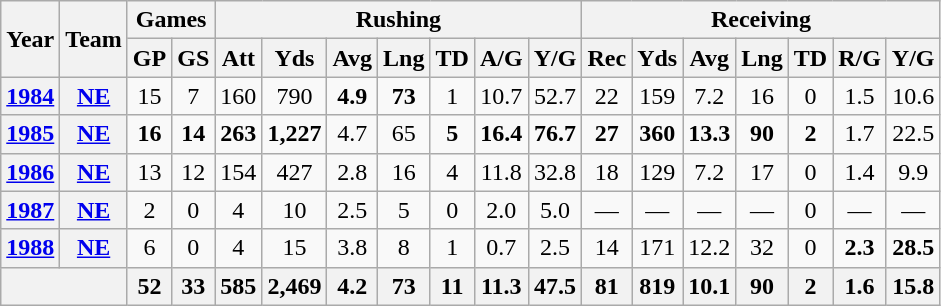<table class=wikitable style="text-align:center;">
<tr>
<th rowspan="2">Year</th>
<th rowspan="2">Team</th>
<th colspan="2">Games</th>
<th colspan="7">Rushing</th>
<th colspan="7">Receiving</th>
</tr>
<tr>
<th>GP</th>
<th>GS</th>
<th>Att</th>
<th>Yds</th>
<th>Avg</th>
<th>Lng</th>
<th>TD</th>
<th>A/G</th>
<th>Y/G</th>
<th>Rec</th>
<th>Yds</th>
<th>Avg</th>
<th>Lng</th>
<th>TD</th>
<th>R/G</th>
<th>Y/G</th>
</tr>
<tr>
<th><a href='#'>1984</a></th>
<th><a href='#'>NE</a></th>
<td>15</td>
<td>7</td>
<td>160</td>
<td>790</td>
<td><strong>4.9</strong></td>
<td><strong>73</strong></td>
<td>1</td>
<td>10.7</td>
<td>52.7</td>
<td>22</td>
<td>159</td>
<td>7.2</td>
<td>16</td>
<td>0</td>
<td>1.5</td>
<td>10.6</td>
</tr>
<tr>
<th><a href='#'>1985</a></th>
<th><a href='#'>NE</a></th>
<td><strong>16</strong></td>
<td><strong>14</strong></td>
<td><strong>263</strong></td>
<td><strong>1,227</strong></td>
<td>4.7</td>
<td>65</td>
<td><strong> 5</strong></td>
<td><strong>16.4</strong></td>
<td><strong>76.7</strong></td>
<td><strong>27</strong></td>
<td><strong>360</strong></td>
<td><strong>13.3</strong></td>
<td><strong>90</strong></td>
<td><strong>2</strong></td>
<td>1.7</td>
<td>22.5</td>
</tr>
<tr>
<th><a href='#'>1986</a></th>
<th><a href='#'>NE</a></th>
<td>13</td>
<td>12</td>
<td>154</td>
<td>427</td>
<td>2.8</td>
<td>16</td>
<td>4</td>
<td>11.8</td>
<td>32.8</td>
<td>18</td>
<td>129</td>
<td>7.2</td>
<td>17</td>
<td>0</td>
<td>1.4</td>
<td>9.9</td>
</tr>
<tr>
<th><a href='#'>1987</a></th>
<th><a href='#'>NE</a></th>
<td>2</td>
<td>0</td>
<td>4</td>
<td>10</td>
<td>2.5</td>
<td>5</td>
<td>0</td>
<td>2.0</td>
<td>5.0</td>
<td>—</td>
<td>—</td>
<td>—</td>
<td>—</td>
<td>0</td>
<td>—</td>
<td>—</td>
</tr>
<tr>
<th><a href='#'>1988</a></th>
<th><a href='#'>NE</a></th>
<td>6</td>
<td>0</td>
<td>4</td>
<td>15</td>
<td>3.8</td>
<td>8</td>
<td>1</td>
<td>0.7</td>
<td>2.5</td>
<td>14</td>
<td>171</td>
<td>12.2</td>
<td>32</td>
<td>0</td>
<td><strong>2.3</strong></td>
<td><strong>28.5</strong></td>
</tr>
<tr>
<th colspan="2"></th>
<th>52</th>
<th>33</th>
<th>585</th>
<th>2,469</th>
<th>4.2</th>
<th>73</th>
<th>11</th>
<th>11.3</th>
<th>47.5</th>
<th>81</th>
<th>819</th>
<th>10.1</th>
<th>90</th>
<th>2</th>
<th>1.6</th>
<th>15.8</th>
</tr>
</table>
